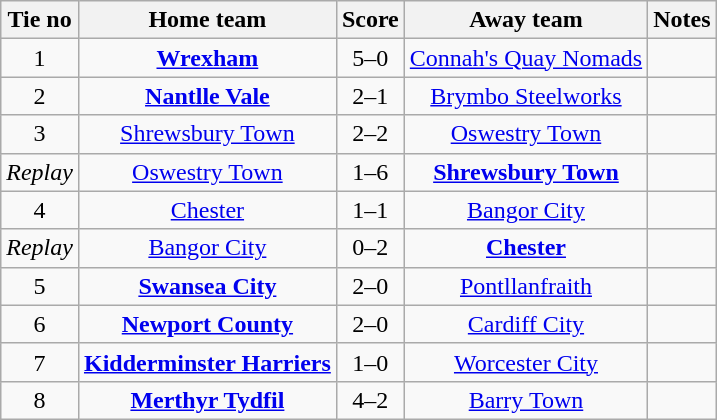<table class="wikitable" style="text-align: center">
<tr>
<th>Tie no</th>
<th>Home team</th>
<th>Score</th>
<th>Away team</th>
<th>Notes</th>
</tr>
<tr>
<td>1</td>
<td><strong><a href='#'>Wrexham</a></strong></td>
<td>5–0</td>
<td><a href='#'>Connah's Quay Nomads</a></td>
<td></td>
</tr>
<tr>
<td>2</td>
<td><strong><a href='#'>Nantlle Vale</a></strong></td>
<td>2–1</td>
<td><a href='#'>Brymbo Steelworks</a></td>
<td></td>
</tr>
<tr>
<td>3</td>
<td><a href='#'>Shrewsbury Town</a></td>
<td>2–2</td>
<td><a href='#'>Oswestry Town</a></td>
<td></td>
</tr>
<tr>
<td><em>Replay</em></td>
<td><a href='#'>Oswestry Town</a></td>
<td>1–6</td>
<td><strong><a href='#'>Shrewsbury Town</a></strong></td>
<td></td>
</tr>
<tr>
<td>4</td>
<td><a href='#'>Chester</a></td>
<td>1–1</td>
<td><a href='#'>Bangor City</a></td>
<td></td>
</tr>
<tr>
<td><em>Replay</em></td>
<td><a href='#'>Bangor City</a></td>
<td>0–2</td>
<td><strong><a href='#'>Chester</a></strong></td>
<td></td>
</tr>
<tr>
<td>5</td>
<td><strong><a href='#'>Swansea City</a></strong></td>
<td>2–0</td>
<td><a href='#'>Pontllanfraith</a></td>
<td></td>
</tr>
<tr>
<td>6</td>
<td><strong><a href='#'>Newport County</a></strong></td>
<td>2–0</td>
<td><a href='#'>Cardiff City</a></td>
<td></td>
</tr>
<tr>
<td>7</td>
<td><strong><a href='#'>Kidderminster Harriers</a></strong></td>
<td>1–0</td>
<td><a href='#'>Worcester City</a></td>
<td></td>
</tr>
<tr>
<td>8</td>
<td><strong><a href='#'>Merthyr Tydfil</a></strong></td>
<td>4–2</td>
<td><a href='#'>Barry Town</a></td>
<td></td>
</tr>
</table>
